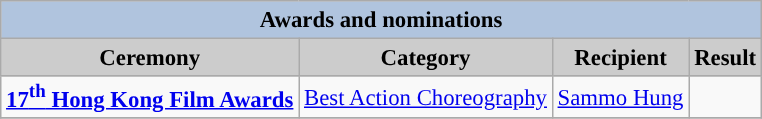<table class="wikitable" style="font-size:95%;" ;>
<tr style="background:#ccc; text-align:center;">
<th colspan="4" style="background: LightSteelBlue;">Awards and nominations</th>
</tr>
<tr style="background:#ccc; text-align:center;">
<th style="background:#ccc">Ceremony</th>
<th style="background:#ccc">Category</th>
<th style="background:#ccc">Recipient</th>
<th style="background:#ccc">Result</th>
</tr>
<tr>
<td><strong><a href='#'>17<sup>th</sup> Hong Kong Film Awards</a></strong></td>
<td><a href='#'>Best Action Choreography</a></td>
<td><a href='#'>Sammo Hung</a></td>
<td></td>
</tr>
<tr>
</tr>
</table>
